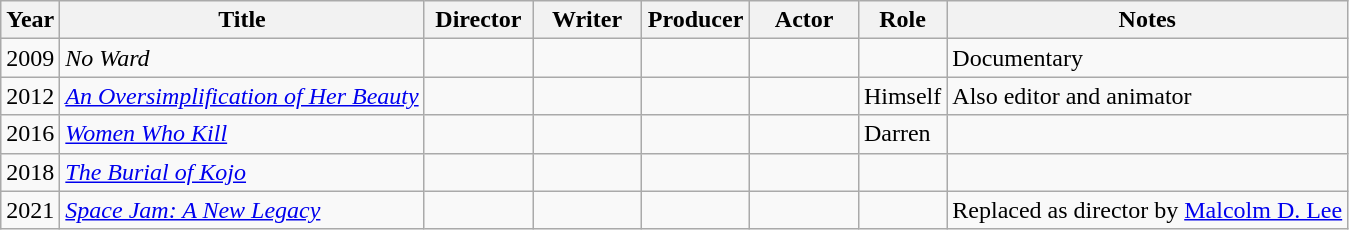<table class="wikitable plainrowheaders">
<tr>
<th>Year</th>
<th>Title</th>
<th width=65>Director</th>
<th width=65>Writer</th>
<th width=65>Producer</th>
<th width=65>Actor</th>
<th>Role</th>
<th>Notes</th>
</tr>
<tr>
<td>2009</td>
<td><em>No Ward</em></td>
<td></td>
<td></td>
<td></td>
<td></td>
<td></td>
<td>Documentary</td>
</tr>
<tr>
<td>2012</td>
<td><em><a href='#'>An Oversimplification of Her Beauty</a></em></td>
<td></td>
<td></td>
<td></td>
<td></td>
<td>Himself</td>
<td>Also editor and animator</td>
</tr>
<tr>
<td>2016</td>
<td><em><a href='#'>Women Who Kill</a></em></td>
<td></td>
<td></td>
<td></td>
<td></td>
<td>Darren</td>
<td></td>
</tr>
<tr>
<td>2018</td>
<td><em><a href='#'>The Burial of Kojo</a></em></td>
<td></td>
<td></td>
<td></td>
<td></td>
<td></td>
<td></td>
</tr>
<tr>
<td>2021</td>
<td><em><a href='#'>Space Jam: A New Legacy</a></em></td>
<td></td>
<td></td>
<td></td>
<td></td>
<td></td>
<td>Replaced as director by <a href='#'>Malcolm D. Lee</a></td>
</tr>
</table>
